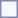<table style="border:1px solid #8888aa; background-color:#f7f8ff; padding:5px; font-size:95%; margin: 0px 12px 12px 0px;">
</table>
